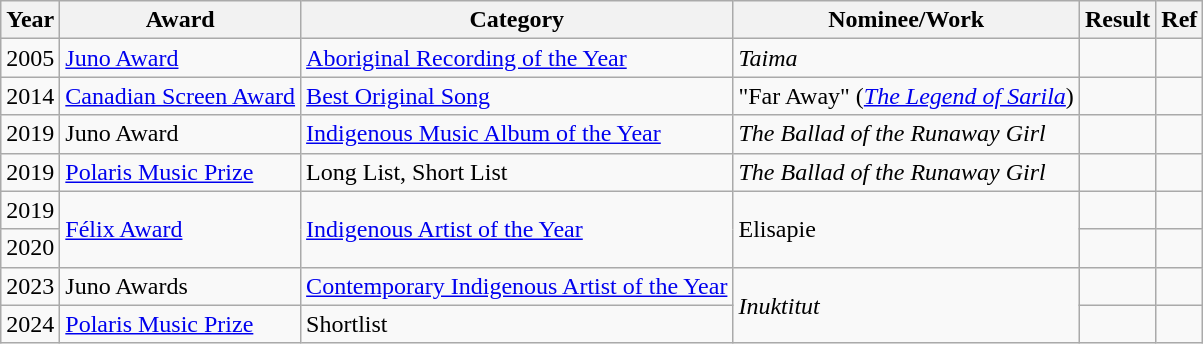<table class="wikitable">
<tr>
<th>Year</th>
<th>Award</th>
<th>Category</th>
<th>Nominee/Work</th>
<th>Result</th>
<th>Ref</th>
</tr>
<tr>
<td>2005</td>
<td><a href='#'>Juno Award</a></td>
<td><a href='#'>Aboriginal Recording of the Year</a></td>
<td><em>Taima</em></td>
<td></td>
<td></td>
</tr>
<tr>
<td>2014</td>
<td><a href='#'>Canadian Screen Award</a></td>
<td><a href='#'>Best Original Song</a></td>
<td>"Far Away" (<em><a href='#'>The Legend of Sarila</a></em>)</td>
<td></td>
<td></td>
</tr>
<tr>
<td>2019</td>
<td>Juno Award</td>
<td><a href='#'>Indigenous Music Album of the Year</a></td>
<td><em>The Ballad of the Runaway Girl</em></td>
<td></td>
<td></td>
</tr>
<tr>
<td>2019</td>
<td><a href='#'>Polaris Music Prize</a></td>
<td>Long List, Short List</td>
<td><em>The Ballad of the Runaway Girl</em></td>
<td></td>
<td></td>
</tr>
<tr>
<td>2019</td>
<td rowspan=2><a href='#'>Félix Award</a></td>
<td rowspan=2><a href='#'>Indigenous Artist of the Year</a></td>
<td rowspan=2>Elisapie</td>
<td></td>
<td></td>
</tr>
<tr>
<td>2020</td>
<td></td>
<td></td>
</tr>
<tr>
<td>2023</td>
<td>Juno Awards</td>
<td><a href='#'>Contemporary Indigenous Artist of the Year</a></td>
<td rowspan=2><em>Inuktitut</em></td>
<td></td>
<td></td>
</tr>
<tr>
<td>2024</td>
<td><a href='#'>Polaris Music Prize</a></td>
<td>Shortlist</td>
<td></td>
<td></td>
</tr>
</table>
